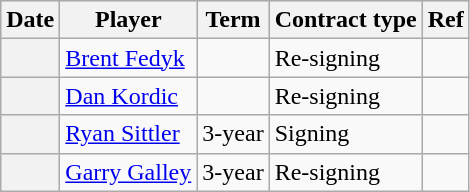<table class="wikitable plainrowheaders">
<tr style="background:#ddd; text-align:center;">
<th>Date</th>
<th>Player</th>
<th>Term</th>
<th>Contract type</th>
<th>Ref</th>
</tr>
<tr>
<th scope="row"></th>
<td><a href='#'>Brent Fedyk</a></td>
<td></td>
<td>Re-signing</td>
<td></td>
</tr>
<tr>
<th scope="row"></th>
<td><a href='#'>Dan Kordic</a></td>
<td></td>
<td>Re-signing</td>
<td></td>
</tr>
<tr>
<th scope="row"></th>
<td><a href='#'>Ryan Sittler</a></td>
<td>3-year</td>
<td>Signing</td>
<td></td>
</tr>
<tr>
<th scope="row"></th>
<td><a href='#'>Garry Galley</a></td>
<td>3-year</td>
<td>Re-signing</td>
<td></td>
</tr>
</table>
